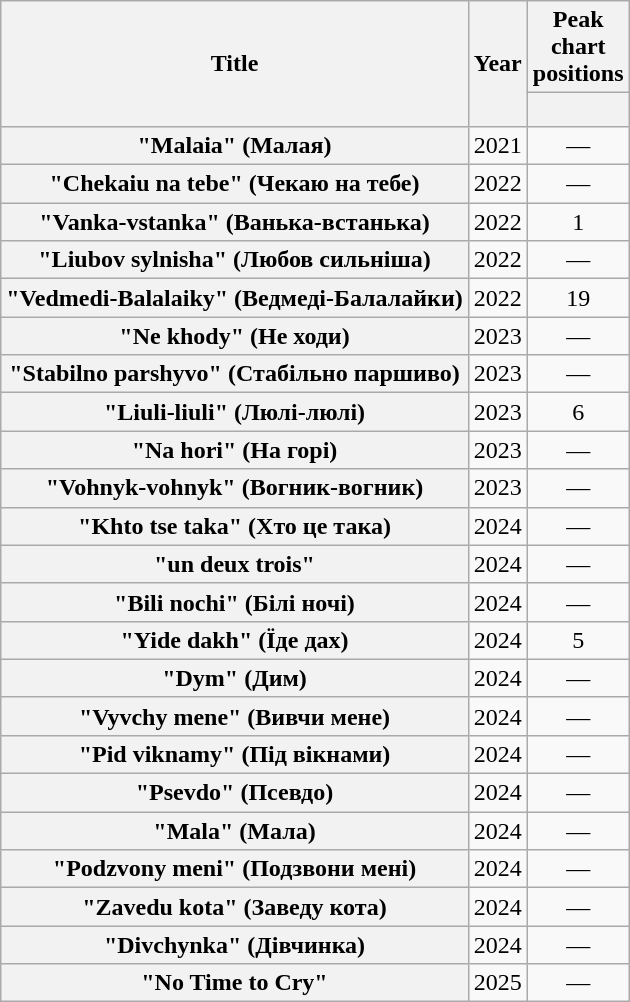<table class="wikitable plainrowheaders" style="text-align:center;">
<tr>
<th rowspan="2" scope="col">Title</th>
<th rowspan="2" scope="col">Year</th>
<th colspan="1">Peak chart positions</th>
</tr>
<tr>
<th scope="col" style="width:3em;font-size:85%;"><br></th>
</tr>
<tr>
<th scope="row">"Malaia" (Малая)</th>
<td>2021</td>
<td>—</td>
</tr>
<tr>
<th scope="row">"Chekaiu na tebe" (Чекаю на тебе)</th>
<td>2022</td>
<td>—</td>
</tr>
<tr>
<th scope="row">"Vanka-vstanka" (Ванька-встанька)</th>
<td>2022</td>
<td>1</td>
</tr>
<tr>
<th scope="row">"Liubov sylnisha" (Любов сильніша)<br></th>
<td>2022</td>
<td>—</td>
</tr>
<tr>
<th scope="row">"Vedmedi-Balalaiky" (Ведмеді-Балалайки)<br></th>
<td>2022</td>
<td>19</td>
</tr>
<tr>
<th scope="row">"Ne khody" (Не ходи)</th>
<td>2023</td>
<td>—</td>
</tr>
<tr>
<th scope="row">"Stabilno parshyvo" (Стабільно паршиво)</th>
<td>2023</td>
<td>—</td>
</tr>
<tr>
<th scope="row">"Liuli-liuli" (Люлі-люлі)</th>
<td>2023</td>
<td>6</td>
</tr>
<tr>
<th scope="row">"Na hori" (На горі)</th>
<td>2023</td>
<td>—</td>
</tr>
<tr>
<th scope="row">"Vohnyk-vohnyk" (Вогник-вогник)</th>
<td>2023</td>
<td>—</td>
</tr>
<tr>
<th scope="row">"Khto tse taka" (Хто це така)</th>
<td>2024</td>
<td>—</td>
</tr>
<tr>
<th scope="row">"un deux trois"</th>
<td>2024</td>
<td>—</td>
</tr>
<tr>
<th scope="row">"Bili nochi" (Білі ночі)<br></th>
<td>2024</td>
<td>—</td>
</tr>
<tr>
<th scope="row">"Yide dakh" (Їде дах)<br></th>
<td>2024</td>
<td>5</td>
</tr>
<tr>
<th scope="row">"Dym" (Дим)</th>
<td>2024</td>
<td>—</td>
</tr>
<tr>
<th scope="row">"Vyvchy mene" (Вивчи мене)</th>
<td>2024</td>
<td>—</td>
</tr>
<tr>
<th scope="row">"Pid viknamy" (Під вікнами)</th>
<td>2024</td>
<td>—</td>
</tr>
<tr>
<th scope="row">"Psevdo" (Псевдо)</th>
<td>2024</td>
<td>—</td>
</tr>
<tr>
<th scope="row">"Mala" (Мала)</th>
<td>2024</td>
<td>—</td>
</tr>
<tr>
<th scope="row">"Podzvony meni" (Подзвони мені)</th>
<td>2024</td>
<td>—</td>
</tr>
<tr>
<th scope="row">"Zavedu kota" (Заведу кота)</th>
<td>2024</td>
<td>—</td>
</tr>
<tr>
<th scope="row">"Divchynka" (Дівчинка)<br></th>
<td>2024</td>
<td>—</td>
</tr>
<tr>
<th scope="row">"No Time to Cry"</th>
<td>2025</td>
<td>—</td>
</tr>
</table>
